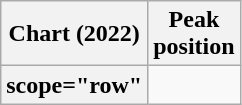<table class="wikitable plainrowheaders" style="text-align:center">
<tr>
<th scope="col">Chart (2022)</th>
<th scope="col">Peak<br>position</th>
</tr>
<tr>
<th>scope="row"</th>
</tr>
</table>
